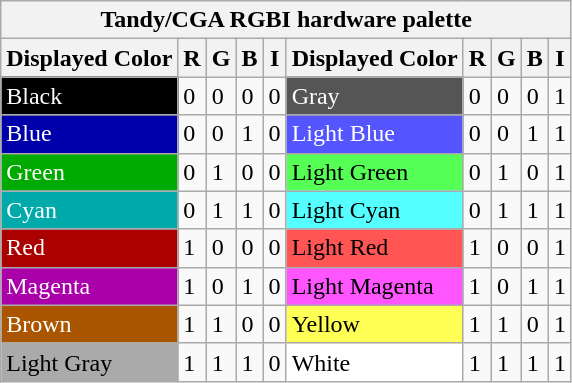<table class="wikitable">
<tr>
<th colspan="10">Tandy/CGA RGBI hardware palette</th>
</tr>
<tr>
<th>Displayed Color</th>
<th>R</th>
<th>G</th>
<th>B</th>
<th>I</th>
<th>Displayed Color</th>
<th>R</th>
<th>G</th>
<th>B</th>
<th>I</th>
</tr>
<tr>
<td style="color:white; background:#000;">Black</td>
<td>0</td>
<td>0</td>
<td>0</td>
<td>0</td>
<td style="color:white; background:#555;">Gray</td>
<td>0</td>
<td>0</td>
<td>0</td>
<td>1</td>
</tr>
<tr>
<td style="color:white; background:#00a;">Blue</td>
<td>0</td>
<td>0</td>
<td>1</td>
<td>0</td>
<td style="color:white; background:#55f;">Light Blue</td>
<td>0</td>
<td>0</td>
<td>1</td>
<td>1</td>
</tr>
<tr>
<td style="color:white; background:#0a0;">Green</td>
<td>0</td>
<td>1</td>
<td>0</td>
<td>0</td>
<td style="color:black; background:#5f5;">Light Green</td>
<td>0</td>
<td>1</td>
<td>0</td>
<td>1</td>
</tr>
<tr>
<td style="color:white; background:#0aa;">Cyan</td>
<td>0</td>
<td>1</td>
<td>1</td>
<td>0</td>
<td style="color:black; background:#5ff;">Light Cyan</td>
<td>0</td>
<td>1</td>
<td>1</td>
<td>1</td>
</tr>
<tr>
<td style="color:white; background:#a00;">Red</td>
<td>1</td>
<td>0</td>
<td>0</td>
<td>0</td>
<td style="color:black; background:#f55;">Light Red</td>
<td>1</td>
<td>0</td>
<td>0</td>
<td>1</td>
</tr>
<tr>
<td style="color:white; background:#a0a;">Magenta</td>
<td>1</td>
<td>0</td>
<td>1</td>
<td>0</td>
<td style="color:black; background:#f5f;">Light Magenta</td>
<td>1</td>
<td>0</td>
<td>1</td>
<td>1</td>
</tr>
<tr>
<td style="color:white; background:#a50;">Brown</td>
<td>1</td>
<td>1</td>
<td>0</td>
<td>0</td>
<td style="color:black; background:#ff5;">Yellow</td>
<td>1</td>
<td>1</td>
<td>0</td>
<td>1</td>
</tr>
<tr>
<td style="color:black; background:#aaa;">Light Gray</td>
<td>1</td>
<td>1</td>
<td>1</td>
<td>0</td>
<td style="color:black; background:#fff;">White</td>
<td>1</td>
<td>1</td>
<td>1</td>
<td>1</td>
</tr>
</table>
